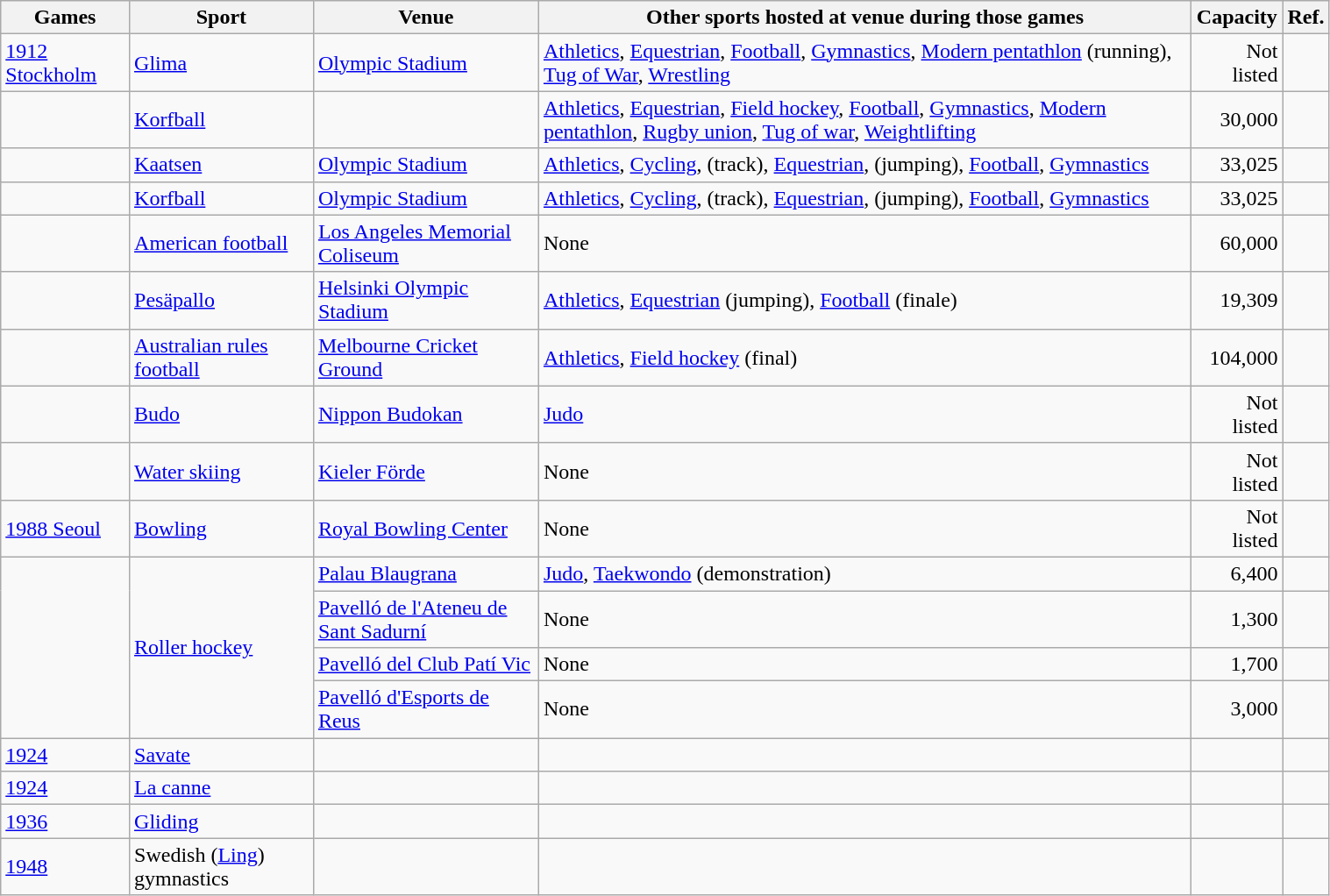<table class="wikitable sortable" width=80%>
<tr>
<th>Games</th>
<th>Sport</th>
<th>Venue</th>
<th>Other sports hosted at venue during those games</th>
<th>Capacity</th>
<th>Ref.</th>
</tr>
<tr>
<td><a href='#'>1912 Stockholm</a></td>
<td><a href='#'>Glima</a></td>
<td><a href='#'>Olympic Stadium</a></td>
<td><a href='#'>Athletics</a>, <a href='#'>Equestrian</a>, <a href='#'>Football</a>, <a href='#'>Gymnastics</a>, <a href='#'>Modern pentathlon</a> (running), <a href='#'>Tug of War</a>, <a href='#'>Wrestling</a></td>
<td align="right">Not listed</td>
<td align=center></td>
</tr>
<tr>
<td></td>
<td><a href='#'>Korfball</a></td>
<td></td>
<td><a href='#'>Athletics</a>, <a href='#'>Equestrian</a>, <a href='#'>Field hockey</a>, <a href='#'>Football</a>, <a href='#'>Gymnastics</a>, <a href='#'>Modern pentathlon</a>, <a href='#'>Rugby union</a>, <a href='#'>Tug of war</a>, <a href='#'>Weightlifting</a></td>
<td align="right">30,000</td>
<td align=center></td>
</tr>
<tr>
<td></td>
<td><a href='#'>Kaatsen</a></td>
<td><a href='#'>Olympic Stadium</a></td>
<td><a href='#'>Athletics</a>, <a href='#'>Cycling</a>, (track), <a href='#'>Equestrian</a>, (jumping), <a href='#'>Football</a>, <a href='#'>Gymnastics</a></td>
<td align="right">33,025</td>
<td align=center></td>
</tr>
<tr>
<td></td>
<td><a href='#'>Korfball</a></td>
<td><a href='#'>Olympic Stadium</a></td>
<td><a href='#'>Athletics</a>, <a href='#'>Cycling</a>, (track), <a href='#'>Equestrian</a>, (jumping), <a href='#'>Football</a>, <a href='#'>Gymnastics</a></td>
<td align="right">33,025</td>
<td align=center></td>
</tr>
<tr>
<td></td>
<td><a href='#'>American football</a></td>
<td><a href='#'>Los Angeles Memorial Coliseum</a></td>
<td>None</td>
<td align="right">60,000</td>
<td align=center></td>
</tr>
<tr>
<td></td>
<td><a href='#'>Pesäpallo</a></td>
<td><a href='#'>Helsinki Olympic Stadium</a></td>
<td><a href='#'>Athletics</a>, <a href='#'>Equestrian</a> (jumping), <a href='#'>Football</a> (finale)</td>
<td align="right">19,309</td>
<td align=center></td>
</tr>
<tr>
<td></td>
<td><a href='#'>Australian rules football</a></td>
<td><a href='#'>Melbourne Cricket Ground</a></td>
<td><a href='#'>Athletics</a>, <a href='#'>Field hockey</a> (final)</td>
<td align="right">104,000</td>
<td align=center></td>
</tr>
<tr>
<td></td>
<td><a href='#'>Budo</a></td>
<td><a href='#'>Nippon Budokan</a></td>
<td><a href='#'>Judo</a></td>
<td align="right">Not listed</td>
<td align=center></td>
</tr>
<tr>
<td></td>
<td><a href='#'>Water skiing</a></td>
<td><a href='#'>Kieler Förde</a></td>
<td>None</td>
<td align="right">Not listed</td>
<td align=center></td>
</tr>
<tr>
<td><a href='#'>1988 Seoul</a></td>
<td><a href='#'>Bowling</a></td>
<td><a href='#'>Royal Bowling Center</a></td>
<td>None</td>
<td align="right">Not listed</td>
<td align=center></td>
</tr>
<tr>
<td rowspan="4"></td>
<td rowspan="4"><a href='#'>Roller hockey</a></td>
<td><a href='#'>Palau Blaugrana</a></td>
<td><a href='#'>Judo</a>, <a href='#'>Taekwondo</a> (demonstration)</td>
<td align="right">6,400</td>
<td align=center></td>
</tr>
<tr>
<td><a href='#'>Pavelló de l'Ateneu de Sant Sadurní</a></td>
<td>None</td>
<td align="right">1,300</td>
<td align=center></td>
</tr>
<tr>
<td><a href='#'>Pavelló del Club Patí Vic</a></td>
<td>None</td>
<td align="right">1,700</td>
<td align=center></td>
</tr>
<tr>
<td><a href='#'>Pavelló d'Esports de Reus</a></td>
<td>None</td>
<td align="right">3,000</td>
<td align=center></td>
</tr>
<tr>
<td><a href='#'>1924</a></td>
<td><a href='#'>Savate</a></td>
<td></td>
<td></td>
<td align="right"></td>
<td align=center></td>
</tr>
<tr>
<td><a href='#'>1924</a></td>
<td><a href='#'>La canne</a></td>
<td></td>
<td></td>
<td align="right"></td>
<td align=center></td>
</tr>
<tr>
<td><a href='#'>1936</a></td>
<td><a href='#'>Gliding</a></td>
<td></td>
<td></td>
<td align="right"></td>
<td align=center></td>
</tr>
<tr>
<td><a href='#'>1948</a></td>
<td>Swedish (<a href='#'>Ling</a>) gymnastics</td>
<td></td>
<td></td>
<td align="right"></td>
<td align=center></td>
</tr>
</table>
